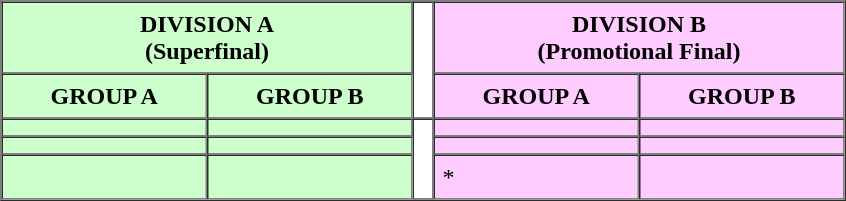<table border="1" cellpadding="5" cellspacing="0" align="center">
<tr>
<th width="250" colspan="2" bgcolor="#ccffcc">DIVISION A<br>(Superfinal)</th>
<th width="2" rowspan="2"></th>
<th width="250" colspan="2" bgcolor="#ffccff">DIVISION B<br>(Promotional Final)</th>
</tr>
<tr>
<th width="125" bgcolor="#ccffcc">GROUP A</th>
<th width="125" bgcolor="#ccffcc">GROUP B</th>
<th width="125" bgcolor="#ffccff">GROUP A</th>
<th width="125" bgcolor="#ffccff">GROUP B</th>
</tr>
<tr>
<td align=left bgcolor="#ccffcc"></td>
<td align=left bgcolor="#ccffcc"></td>
<td rowspan="3"></td>
<td align=left bgcolor="#ffccff"></td>
<td align=left bgcolor="#ffccff"></td>
</tr>
<tr>
<td align=left bgcolor="#ccffcc"></td>
<td align=left bgcolor="#ccffcc"></td>
<td align=left bgcolor="#ffccff"></td>
<td align=left bgcolor="#ffccff"></td>
</tr>
<tr>
<td align=left bgcolor="#ccffcc"></td>
<td align=left bgcolor="#ccffcc"></td>
<td align=left bgcolor="#ffccff">*</td>
<td align=left bgcolor="#ffccff"></td>
</tr>
</table>
